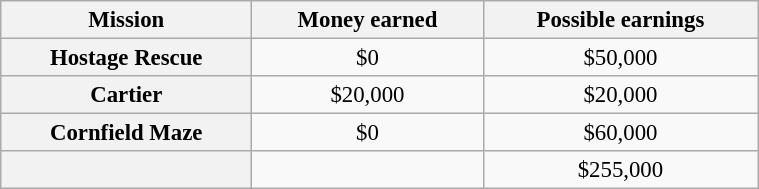<table class="wikitable plainrowheaders floatright" style="font-size: 95%; margin: 10px; text-align: center;" width="40%">
<tr>
<th scope="col">Mission</th>
<th scope="col">Money earned</th>
<th scope="col">Possible earnings</th>
</tr>
<tr>
<th scope="row">Hostage Rescue</th>
<td>$0</td>
<td>$50,000</td>
</tr>
<tr>
<th scope="row">Cartier</th>
<td>$20,000</td>
<td>$20,000</td>
</tr>
<tr>
<th scope="row">Cornfield Maze</th>
<td>$0</td>
<td>$60,000</td>
</tr>
<tr>
<th scope="row"><strong></strong></th>
<td><strong></strong></td>
<td>$255,000</td>
</tr>
</table>
